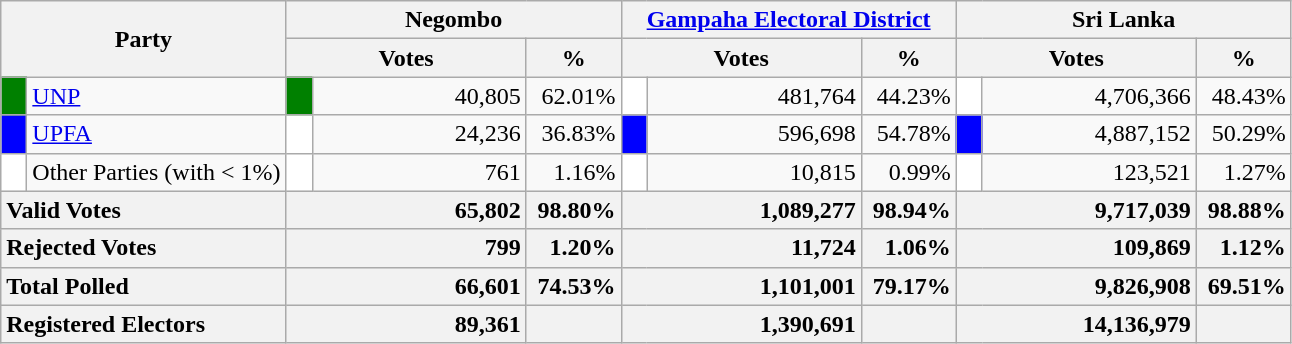<table class="wikitable">
<tr>
<th colspan="2" width="144px"rowspan="2">Party</th>
<th colspan="3" width="216px">Negombo</th>
<th colspan="3" width="216px"><a href='#'>Gampaha Electoral District</a></th>
<th colspan="3" width="216px">Sri Lanka</th>
</tr>
<tr>
<th colspan="2" width="144px">Votes</th>
<th>%</th>
<th colspan="2" width="144px">Votes</th>
<th>%</th>
<th colspan="2" width="144px">Votes</th>
<th>%</th>
</tr>
<tr>
<td style="background-color:green;" width="10px"></td>
<td style="text-align:left;"><a href='#'>UNP</a></td>
<td style="background-color:green;" width="10px"></td>
<td style="text-align:right;">40,805</td>
<td style="text-align:right;">62.01%</td>
<td style="background-color:white;" width="10px"></td>
<td style="text-align:right;">481,764</td>
<td style="text-align:right;">44.23%</td>
<td style="background-color:white;" width="10px"></td>
<td style="text-align:right;">4,706,366</td>
<td style="text-align:right;">48.43%</td>
</tr>
<tr>
<td style="background-color:blue;" width="10px"></td>
<td style="text-align:left;"><a href='#'>UPFA</a></td>
<td style="background-color:white;" width="10px"></td>
<td style="text-align:right;">24,236</td>
<td style="text-align:right;">36.83%</td>
<td style="background-color:blue;" width="10px"></td>
<td style="text-align:right;">596,698</td>
<td style="text-align:right;">54.78%</td>
<td style="background-color:blue;" width="10px"></td>
<td style="text-align:right;">4,887,152</td>
<td style="text-align:right;">50.29%</td>
</tr>
<tr>
<td style="background-color:white;" width="10px"></td>
<td style="text-align:left;">Other Parties (with < 1%)</td>
<td style="background-color:white;" width="10px"></td>
<td style="text-align:right;">761</td>
<td style="text-align:right;">1.16%</td>
<td style="background-color:white;" width="10px"></td>
<td style="text-align:right;">10,815</td>
<td style="text-align:right;">0.99%</td>
<td style="background-color:white;" width="10px"></td>
<td style="text-align:right;">123,521</td>
<td style="text-align:right;">1.27%</td>
</tr>
<tr>
<th colspan="2" width="144px"style="text-align:left;">Valid Votes</th>
<th style="text-align:right;"colspan="2" width="144px">65,802</th>
<th style="text-align:right;">98.80%</th>
<th style="text-align:right;"colspan="2" width="144px">1,089,277</th>
<th style="text-align:right;">98.94%</th>
<th style="text-align:right;"colspan="2" width="144px">9,717,039</th>
<th style="text-align:right;">98.88%</th>
</tr>
<tr>
<th colspan="2" width="144px"style="text-align:left;">Rejected Votes</th>
<th style="text-align:right;"colspan="2" width="144px">799</th>
<th style="text-align:right;">1.20%</th>
<th style="text-align:right;"colspan="2" width="144px">11,724</th>
<th style="text-align:right;">1.06%</th>
<th style="text-align:right;"colspan="2" width="144px">109,869</th>
<th style="text-align:right;">1.12%</th>
</tr>
<tr>
<th colspan="2" width="144px"style="text-align:left;">Total Polled</th>
<th style="text-align:right;"colspan="2" width="144px">66,601</th>
<th style="text-align:right;">74.53%</th>
<th style="text-align:right;"colspan="2" width="144px">1,101,001</th>
<th style="text-align:right;">79.17%</th>
<th style="text-align:right;"colspan="2" width="144px">9,826,908</th>
<th style="text-align:right;">69.51%</th>
</tr>
<tr>
<th colspan="2" width="144px"style="text-align:left;">Registered Electors</th>
<th style="text-align:right;"colspan="2" width="144px">89,361</th>
<th></th>
<th style="text-align:right;"colspan="2" width="144px">1,390,691</th>
<th></th>
<th style="text-align:right;"colspan="2" width="144px">14,136,979</th>
<th></th>
</tr>
</table>
